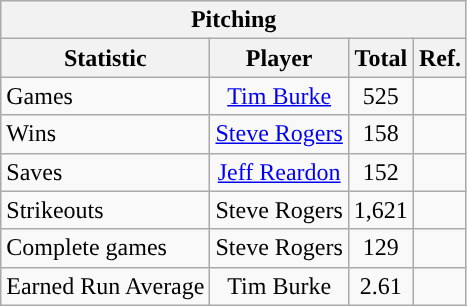<table class="wikitable" style="text-align:center">
<tr>
<th colspan=5>Pitching</th>
</tr>
<tr>
<th align="left">Statistic</th>
<th>Player</th>
<th>Total</th>
<th>Ref.</th>
</tr>
<tr>
<td align="left">Games</td>
<td><a href='#'>Tim Burke</a></td>
<td>525</td>
<td></td>
</tr>
<tr>
<td align="left">Wins</td>
<td><a href='#'>Steve Rogers</a></td>
<td>158</td>
<td></td>
</tr>
<tr>
<td align="left">Saves</td>
<td><a href='#'>Jeff Reardon</a></td>
<td>152</td>
<td></td>
</tr>
<tr>
<td align="left">Strikeouts</td>
<td>Steve Rogers</td>
<td>1,621</td>
<td></td>
</tr>
<tr>
<td align="left">Complete games</td>
<td>Steve Rogers</td>
<td>129</td>
<td></td>
</tr>
<tr>
<td align="left">Earned Run Average<br></td>
<td>Tim Burke</td>
<td>2.61</td>
<td></td>
</tr>
</table>
